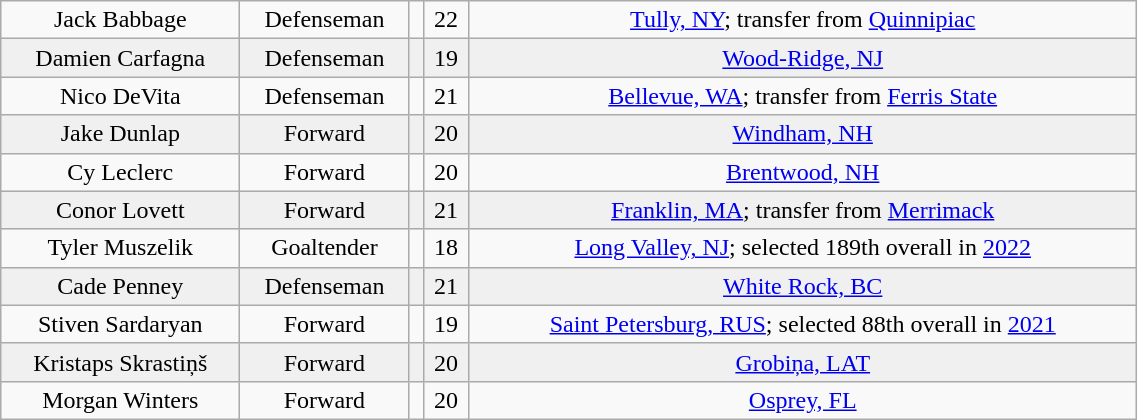<table class="wikitable" width="60%">
<tr align="center" bgcolor="">
<td>Jack Babbage</td>
<td>Defenseman</td>
<td></td>
<td>22</td>
<td><a href='#'>Tully, NY</a>; transfer from <a href='#'>Quinnipiac</a></td>
</tr>
<tr align="center" bgcolor="f0f0f0">
<td>Damien Carfagna</td>
<td>Defenseman</td>
<td></td>
<td>19</td>
<td><a href='#'>Wood-Ridge, NJ</a></td>
</tr>
<tr align="center" bgcolor="">
<td>Nico DeVita</td>
<td>Defenseman</td>
<td></td>
<td>21</td>
<td><a href='#'>Bellevue, WA</a>; transfer from <a href='#'>Ferris State</a></td>
</tr>
<tr align="center" bgcolor="f0f0f0">
<td>Jake Dunlap</td>
<td>Forward</td>
<td></td>
<td>20</td>
<td><a href='#'>Windham, NH</a></td>
</tr>
<tr align="center" bgcolor="">
<td>Cy Leclerc</td>
<td>Forward</td>
<td></td>
<td>20</td>
<td><a href='#'>Brentwood, NH</a></td>
</tr>
<tr align="center" bgcolor="f0f0f0">
<td>Conor Lovett</td>
<td>Forward</td>
<td></td>
<td>21</td>
<td><a href='#'>Franklin, MA</a>; transfer from <a href='#'>Merrimack</a></td>
</tr>
<tr align="center" bgcolor="">
<td>Tyler Muszelik</td>
<td>Goaltender</td>
<td></td>
<td>18</td>
<td><a href='#'>Long Valley, NJ</a>; selected 189th overall in <a href='#'>2022</a></td>
</tr>
<tr align="center" bgcolor="f0f0f0">
<td>Cade Penney</td>
<td>Defenseman</td>
<td></td>
<td>21</td>
<td><a href='#'>White Rock, BC</a></td>
</tr>
<tr align="center" bgcolor="">
<td>Stiven Sardaryan</td>
<td>Forward</td>
<td></td>
<td>19</td>
<td><a href='#'>Saint Petersburg, RUS</a>; selected 88th overall in <a href='#'>2021</a></td>
</tr>
<tr align="center" bgcolor="f0f0f0">
<td>Kristaps Skrastiņš</td>
<td>Forward</td>
<td></td>
<td>20</td>
<td><a href='#'>Grobiņa, LAT</a></td>
</tr>
<tr align="center" bgcolor="">
<td>Morgan Winters</td>
<td>Forward</td>
<td></td>
<td>20</td>
<td><a href='#'>Osprey, FL</a></td>
</tr>
</table>
